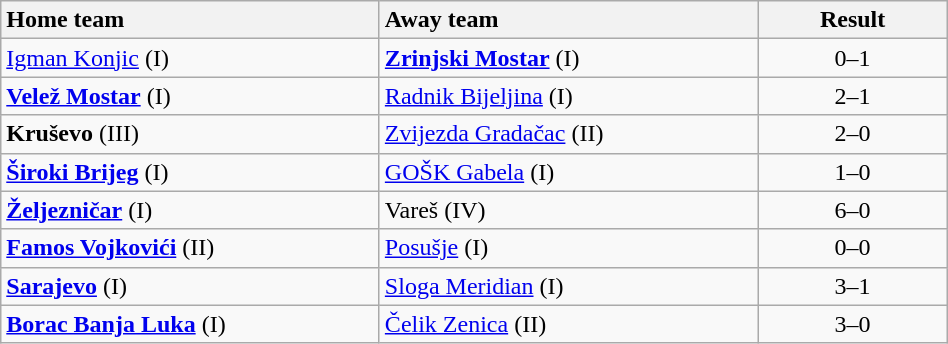<table class="wikitable" style="width:50%">
<tr>
<th style="width:40%; text-align:left">Home team</th>
<th style="width:40%; text-align:left">Away team</th>
<th>Result</th>
</tr>
<tr>
<td><a href='#'>Igman Konjic</a> (I)</td>
<td><strong><a href='#'>Zrinjski Mostar</a></strong> (I)</td>
<td style="text-align:center">0–1</td>
</tr>
<tr>
<td><strong><a href='#'>Velež Mostar</a></strong> (I)</td>
<td><a href='#'>Radnik Bijeljina</a> (I)</td>
<td style="text-align:center">2–1</td>
</tr>
<tr>
<td><strong>Kruševo</strong> (III)</td>
<td><a href='#'>Zvijezda Gradačac</a> (II)</td>
<td style="text-align:center">2–0</td>
</tr>
<tr>
<td><strong><a href='#'>Široki Brijeg</a></strong> (I)</td>
<td><a href='#'>GOŠK Gabela</a> (I)</td>
<td style="text-align:center">1–0</td>
</tr>
<tr>
<td><strong><a href='#'>Željezničar</a></strong> (I)</td>
<td>Vareš (IV)</td>
<td style="text-align:center">6–0</td>
</tr>
<tr>
<td><strong><a href='#'>Famos Vojkovići</a></strong> (II)</td>
<td><a href='#'>Posušje</a> (I)</td>
<td style="text-align:center">0–0 </td>
</tr>
<tr>
<td><strong><a href='#'>Sarajevo</a></strong> (I)</td>
<td><a href='#'>Sloga Meridian</a> (I)</td>
<td style="text-align:center">3–1</td>
</tr>
<tr>
<td><strong><a href='#'>Borac Banja Luka</a></strong> (I)</td>
<td><a href='#'>Čelik Zenica</a> (II)</td>
<td style="text-align:center">3–0</td>
</tr>
</table>
